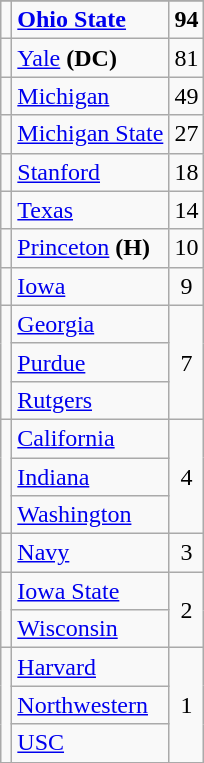<table class="wikitable sortable" style="text-align:center">
<tr>
</tr>
<tr>
<td></td>
<td align=left><strong><a href='#'>Ohio State</a></strong></td>
<td><strong>94</strong></td>
</tr>
<tr>
<td></td>
<td align=left><a href='#'>Yale</a> <strong>(DC)</strong></td>
<td>81</td>
</tr>
<tr>
<td></td>
<td align=left><a href='#'>Michigan</a></td>
<td>49</td>
</tr>
<tr>
<td></td>
<td align=left><a href='#'>Michigan State</a></td>
<td>27</td>
</tr>
<tr>
<td></td>
<td align=left><a href='#'>Stanford</a></td>
<td>18</td>
</tr>
<tr>
<td></td>
<td align=left><a href='#'>Texas</a></td>
<td>14</td>
</tr>
<tr>
<td></td>
<td align=left><a href='#'>Princeton</a> <strong>(H)</strong></td>
<td>10</td>
</tr>
<tr>
<td></td>
<td align=left><a href='#'>Iowa</a></td>
<td>9</td>
</tr>
<tr>
<td rowspan=3></td>
<td align=left><a href='#'>Georgia</a></td>
<td rowspan=3>7</td>
</tr>
<tr>
<td align=left><a href='#'>Purdue</a></td>
</tr>
<tr>
<td align=left><a href='#'>Rutgers</a></td>
</tr>
<tr>
<td rowspan=3></td>
<td align=left><a href='#'>California</a></td>
<td rowspan=3>4</td>
</tr>
<tr>
<td align=left><a href='#'>Indiana</a></td>
</tr>
<tr>
<td align=left><a href='#'>Washington</a></td>
</tr>
<tr>
<td></td>
<td align=left><a href='#'>Navy</a></td>
<td>3</td>
</tr>
<tr>
<td rowspan=2></td>
<td align=left><a href='#'>Iowa State</a></td>
<td rowspan=2>2</td>
</tr>
<tr>
<td align=left><a href='#'>Wisconsin</a></td>
</tr>
<tr>
<td rowspan=3></td>
<td align=left><a href='#'>Harvard</a></td>
<td rowspan=3>1</td>
</tr>
<tr>
<td align=left><a href='#'>Northwestern</a></td>
</tr>
<tr>
<td align=left><a href='#'>USC</a></td>
</tr>
</table>
